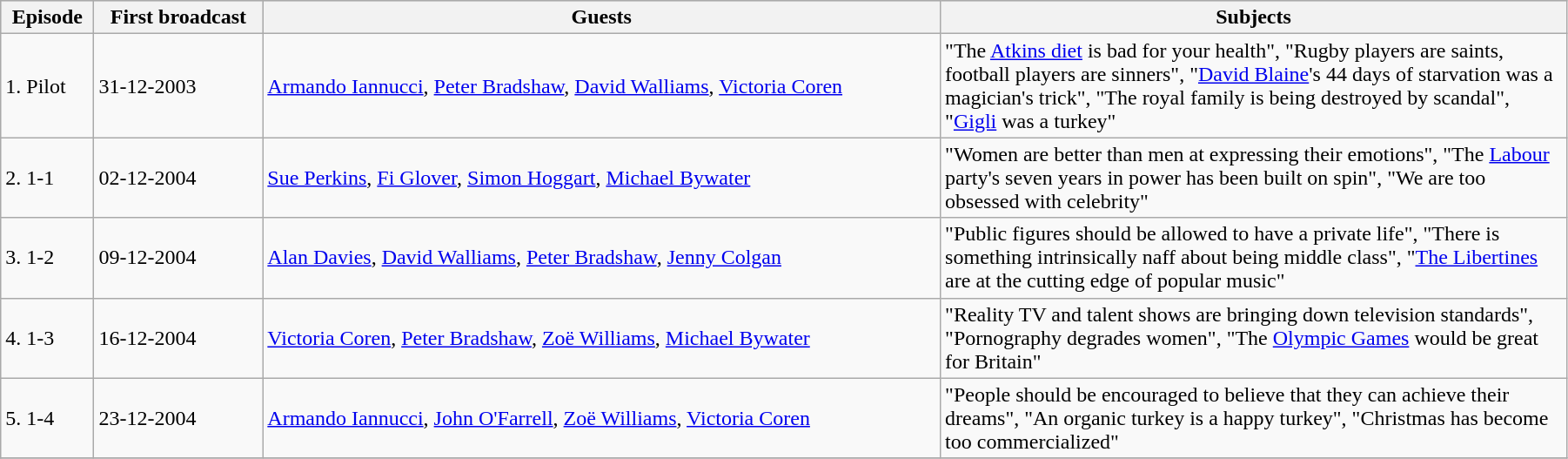<table class="wikitable" style="width:95%;">
<tr bgcolor="#cccccc">
<th>Episode</th>
<th>First broadcast</th>
<th>Guests</th>
<th style="width:40%;">Subjects</th>
</tr>
<tr>
<td>1. Pilot</td>
<td>31-12-2003</td>
<td><a href='#'>Armando Iannucci</a>, <a href='#'>Peter Bradshaw</a>, <a href='#'>David Walliams</a>, <a href='#'>Victoria Coren</a></td>
<td>"The <a href='#'>Atkins diet</a> is bad for your health", "Rugby players are saints, football players are sinners", "<a href='#'>David Blaine</a>'s 44 days of starvation was a magician's trick", "The royal family is being destroyed by scandal", "<a href='#'>Gigli</a> was a turkey"</td>
</tr>
<tr>
<td>2. 1-1</td>
<td>02-12-2004</td>
<td><a href='#'>Sue Perkins</a>, <a href='#'>Fi Glover</a>, <a href='#'>Simon Hoggart</a>, <a href='#'>Michael Bywater</a></td>
<td>"Women are better than men at expressing their emotions", "The <a href='#'>Labour</a> party's seven years in power has been built on spin", "We are too obsessed with celebrity"</td>
</tr>
<tr>
<td>3. 1-2</td>
<td>09-12-2004</td>
<td><a href='#'>Alan Davies</a>, <a href='#'>David Walliams</a>, <a href='#'>Peter Bradshaw</a>, <a href='#'>Jenny Colgan</a></td>
<td>"Public figures should be allowed to have a private life", "There is something intrinsically naff about being middle class", "<a href='#'>The Libertines</a> are at the cutting edge of popular music"</td>
</tr>
<tr>
<td>4. 1-3</td>
<td>16-12-2004</td>
<td><a href='#'>Victoria Coren</a>, <a href='#'>Peter Bradshaw</a>, <a href='#'>Zoë Williams</a>, <a href='#'>Michael Bywater</a></td>
<td>"Reality TV and talent shows are bringing down television standards", "Pornography degrades women", "The <a href='#'>Olympic Games</a> would be great for Britain"</td>
</tr>
<tr>
<td>5. 1-4</td>
<td>23-12-2004</td>
<td><a href='#'>Armando Iannucci</a>, <a href='#'>John O'Farrell</a>, <a href='#'>Zoë Williams</a>, <a href='#'>Victoria Coren</a></td>
<td>"People should be encouraged to believe that they can achieve their dreams", "An organic turkey is a happy turkey", "Christmas has become too commercialized"</td>
</tr>
<tr>
</tr>
</table>
